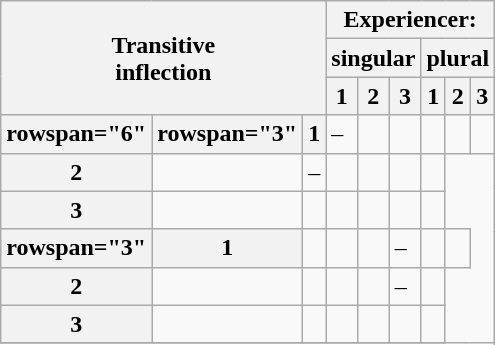<table class="wikitable">
<tr>
<th rowspan="3" colspan="3">Transitive <br> inflection</th>
<th colspan="7" align="center">Experiencer:</th>
</tr>
<tr>
<th colspan="3" align="center">singular</th>
<th colspan="3" align="center">plural</th>
</tr>
<tr>
<th>1</th>
<th>2</th>
<th>3</th>
<th>1</th>
<th>2</th>
<th>3</th>
</tr>
<tr>
<th>rowspan="6" </th>
<th>rowspan="3" </th>
<th>1</th>
<td>–</td>
<td></td>
<td></td>
<td></td>
<td></td>
<td></td>
</tr>
<tr>
<th>2</th>
<td></td>
<td>–</td>
<td></td>
<td></td>
<td></td>
<td></td>
</tr>
<tr>
<th>3</th>
<td></td>
<td></td>
<td></td>
<td></td>
<td></td>
<td></td>
</tr>
<tr>
<th>rowspan="3" </th>
<th>1</th>
<td></td>
<td></td>
<td></td>
<td>–</td>
<td></td>
<td></td>
</tr>
<tr>
<th>2</th>
<td></td>
<td></td>
<td></td>
<td></td>
<td>–</td>
<td></td>
</tr>
<tr>
<th>3</th>
<td></td>
<td></td>
<td></td>
<td></td>
<td></td>
<td></td>
</tr>
<tr>
</tr>
</table>
